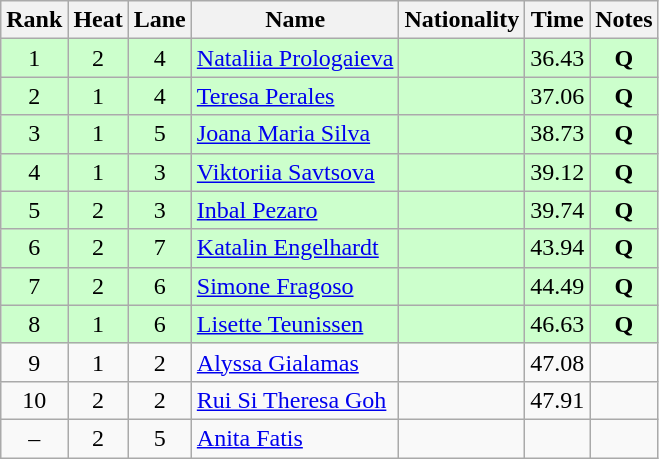<table class="wikitable sortable" style="text-align:center">
<tr>
<th>Rank</th>
<th>Heat</th>
<th>Lane</th>
<th>Name</th>
<th>Nationality</th>
<th>Time</th>
<th>Notes</th>
</tr>
<tr bgcolor=ccffcc>
<td>1</td>
<td>2</td>
<td>4</td>
<td align=left><a href='#'>Nataliia Prologaieva</a></td>
<td align=left></td>
<td>36.43</td>
<td><strong>Q</strong></td>
</tr>
<tr bgcolor=ccffcc>
<td>2</td>
<td>1</td>
<td>4</td>
<td align=left><a href='#'>Teresa Perales</a></td>
<td align=left></td>
<td>37.06</td>
<td><strong>Q</strong></td>
</tr>
<tr bgcolor=ccffcc>
<td>3</td>
<td>1</td>
<td>5</td>
<td align=left><a href='#'>Joana Maria Silva</a></td>
<td align=left></td>
<td>38.73</td>
<td><strong>Q</strong></td>
</tr>
<tr bgcolor=ccffcc>
<td>4</td>
<td>1</td>
<td>3</td>
<td align=left><a href='#'>Viktoriia Savtsova</a></td>
<td align=left></td>
<td>39.12</td>
<td><strong>Q</strong></td>
</tr>
<tr bgcolor=ccffcc>
<td>5</td>
<td>2</td>
<td>3</td>
<td align=left><a href='#'>Inbal Pezaro</a></td>
<td align=left></td>
<td>39.74</td>
<td><strong>Q</strong></td>
</tr>
<tr bgcolor=ccffcc>
<td>6</td>
<td>2</td>
<td>7</td>
<td align=left><a href='#'>Katalin Engelhardt</a></td>
<td align=left></td>
<td>43.94</td>
<td><strong>Q</strong></td>
</tr>
<tr bgcolor=ccffcc>
<td>7</td>
<td>2</td>
<td>6</td>
<td align=left><a href='#'>Simone Fragoso</a></td>
<td align=left></td>
<td>44.49</td>
<td><strong>Q</strong></td>
</tr>
<tr bgcolor=ccffcc>
<td>8</td>
<td>1</td>
<td>6</td>
<td align=left><a href='#'>Lisette Teunissen</a></td>
<td align=left></td>
<td>46.63</td>
<td><strong>Q</strong></td>
</tr>
<tr>
<td>9</td>
<td>1</td>
<td>2</td>
<td align=left><a href='#'>Alyssa Gialamas</a></td>
<td align=left></td>
<td>47.08</td>
<td></td>
</tr>
<tr>
<td>10</td>
<td>2</td>
<td>2</td>
<td align=left><a href='#'>Rui Si Theresa Goh</a></td>
<td align=left></td>
<td>47.91</td>
<td></td>
</tr>
<tr>
<td>–</td>
<td>2</td>
<td>5</td>
<td align=left><a href='#'>Anita Fatis</a></td>
<td align=left></td>
<td></td>
<td></td>
</tr>
</table>
